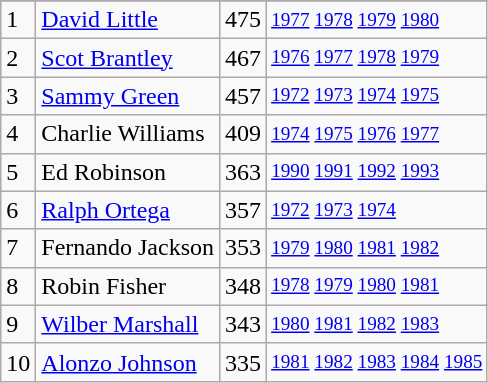<table class="wikitable">
<tr>
</tr>
<tr>
<td>1</td>
<td><a href='#'>David Little</a></td>
<td>475</td>
<td style="font-size:80%;"><a href='#'>1977</a> <a href='#'>1978</a> <a href='#'>1979</a> <a href='#'>1980</a></td>
</tr>
<tr>
<td>2</td>
<td><a href='#'>Scot Brantley</a></td>
<td>467</td>
<td style="font-size:80%;"><a href='#'>1976</a> <a href='#'>1977</a> <a href='#'>1978</a> <a href='#'>1979</a></td>
</tr>
<tr>
<td>3</td>
<td><a href='#'>Sammy Green</a></td>
<td>457</td>
<td style="font-size:80%;"><a href='#'>1972</a> <a href='#'>1973</a> <a href='#'>1974</a> <a href='#'>1975</a></td>
</tr>
<tr>
<td>4</td>
<td>Charlie Williams</td>
<td>409</td>
<td style="font-size:80%;"><a href='#'>1974</a> <a href='#'>1975</a> <a href='#'>1976</a> <a href='#'>1977</a></td>
</tr>
<tr>
<td>5</td>
<td>Ed Robinson</td>
<td>363</td>
<td style="font-size:80%;"><a href='#'>1990</a> <a href='#'>1991</a> <a href='#'>1992</a> <a href='#'>1993</a></td>
</tr>
<tr>
<td>6</td>
<td><a href='#'>Ralph Ortega</a></td>
<td>357</td>
<td style="font-size:80%;"><a href='#'>1972</a> <a href='#'>1973</a> <a href='#'>1974</a></td>
</tr>
<tr>
<td>7</td>
<td>Fernando Jackson</td>
<td>353</td>
<td style="font-size:80%;"><a href='#'>1979</a> <a href='#'>1980</a> <a href='#'>1981</a> <a href='#'>1982</a></td>
</tr>
<tr>
<td>8</td>
<td>Robin Fisher</td>
<td>348</td>
<td style="font-size:80%;"><a href='#'>1978</a> <a href='#'>1979</a> <a href='#'>1980</a> <a href='#'>1981</a></td>
</tr>
<tr>
<td>9</td>
<td><a href='#'>Wilber Marshall</a></td>
<td>343</td>
<td style="font-size:80%;"><a href='#'>1980</a> <a href='#'>1981</a> <a href='#'>1982</a> <a href='#'>1983</a></td>
</tr>
<tr>
<td>10</td>
<td><a href='#'>Alonzo Johnson</a></td>
<td>335</td>
<td style="font-size:80%;"><a href='#'>1981</a> <a href='#'>1982</a> <a href='#'>1983</a> <a href='#'>1984</a> <a href='#'>1985</a></td>
</tr>
</table>
